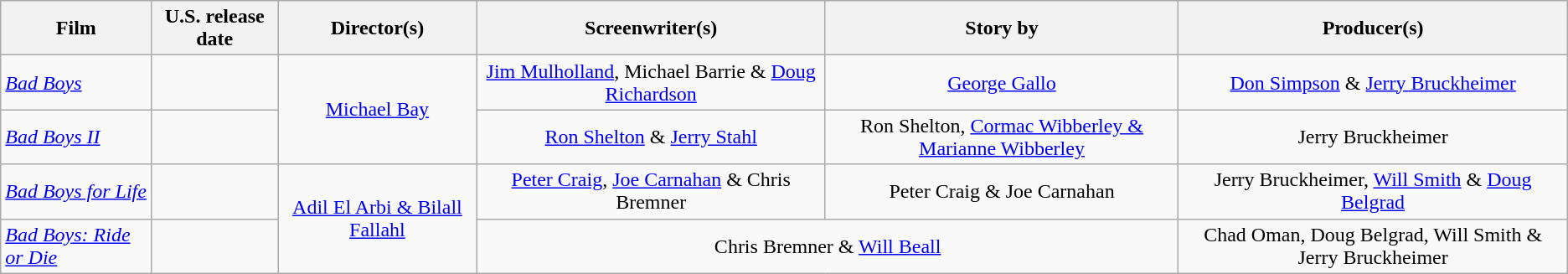<table class="wikitable plainrowheaders" style="text-align:center">
<tr>
<th>Film</th>
<th>U.S. release date</th>
<th>Director(s)</th>
<th>Screenwriter(s)</th>
<th>Story by</th>
<th>Producer(s)</th>
</tr>
<tr>
<td style="text-align:left"><em><a href='#'>Bad Boys</a></em></td>
<td style="text-align:left"></td>
<td rowspan="2"><a href='#'>Michael Bay</a></td>
<td><a href='#'>Jim Mulholland</a>, Michael Barrie & <a href='#'>Doug Richardson</a></td>
<td><a href='#'>George Gallo</a></td>
<td><a href='#'>Don Simpson</a> & <a href='#'>Jerry Bruckheimer</a></td>
</tr>
<tr>
<td style="text-align:left"><em><a href='#'>Bad Boys II</a></em></td>
<td style="text-align:left"></td>
<td><a href='#'>Ron Shelton</a> & <a href='#'>Jerry Stahl</a></td>
<td>Ron Shelton, <a href='#'>Cormac Wibberley & Marianne Wibberley</a></td>
<td>Jerry Bruckheimer</td>
</tr>
<tr>
<td style="text-align:left"><em><a href='#'>Bad Boys for Life</a></em></td>
<td style="text-align:left"></td>
<td rowspan="2"><a href='#'>Adil El Arbi & Bilall Fallahl</a></td>
<td><a href='#'>Peter Craig</a>, <a href='#'>Joe Carnahan</a> & Chris Bremner</td>
<td>Peter Craig & Joe Carnahan</td>
<td>Jerry Bruckheimer, <a href='#'>Will Smith</a> & <a href='#'>Doug Belgrad</a></td>
</tr>
<tr>
<td style="text-align:left"><em><a href='#'>Bad Boys: Ride or Die</a></em></td>
<td style="text-align:left"></td>
<td colspan="2">Chris Bremner & <a href='#'>Will Beall</a></td>
<td>Chad Oman, Doug Belgrad, Will Smith & Jerry Bruckheimer</td>
</tr>
</table>
